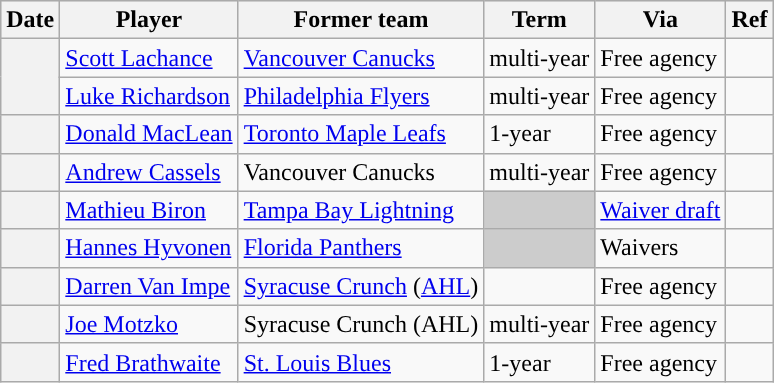<table class="wikitable plainrowheaders">
<tr style="background:#ddd; text-align:center;">
<th>Date</th>
<th>Player</th>
<th>Former team</th>
<th>Term</th>
<th>Via</th>
<th>Ref</th>
</tr>
<tr>
<th scope="row" rowspan=2></th>
<td><a href='#'>Scott Lachance</a></td>
<td><a href='#'>Vancouver Canucks</a></td>
<td>multi-year</td>
<td>Free agency</td>
<td></td>
</tr>
<tr>
<td><a href='#'>Luke Richardson</a></td>
<td><a href='#'>Philadelphia Flyers</a></td>
<td>multi-year</td>
<td>Free agency</td>
<td></td>
</tr>
<tr>
<th scope="row"></th>
<td><a href='#'>Donald MacLean</a></td>
<td><a href='#'>Toronto Maple Leafs</a></td>
<td>1-year</td>
<td>Free agency</td>
<td></td>
</tr>
<tr>
<th scope="row"></th>
<td><a href='#'>Andrew Cassels</a></td>
<td>Vancouver Canucks</td>
<td>multi-year</td>
<td>Free agency</td>
<td></td>
</tr>
<tr>
<th scope="row"></th>
<td><a href='#'>Mathieu Biron</a></td>
<td><a href='#'>Tampa Bay Lightning</a></td>
<td style="background:#ccc"></td>
<td><a href='#'>Waiver draft</a></td>
<td></td>
</tr>
<tr>
<th scope="row"></th>
<td><a href='#'>Hannes Hyvonen</a></td>
<td><a href='#'>Florida Panthers</a></td>
<td style="background:#ccc"></td>
<td>Waivers</td>
<td></td>
</tr>
<tr>
<th scope="row"></th>
<td><a href='#'>Darren Van Impe</a></td>
<td><a href='#'>Syracuse Crunch</a> (<a href='#'>AHL</a>)</td>
<td></td>
<td>Free agency</td>
<td></td>
</tr>
<tr>
<th scope="row"></th>
<td><a href='#'>Joe Motzko</a></td>
<td>Syracuse Crunch (AHL)</td>
<td>multi-year</td>
<td>Free agency</td>
<td></td>
</tr>
<tr>
<th scope="row"></th>
<td><a href='#'>Fred Brathwaite</a></td>
<td><a href='#'>St. Louis Blues</a></td>
<td>1-year</td>
<td>Free agency</td>
<td></td>
</tr>
</table>
